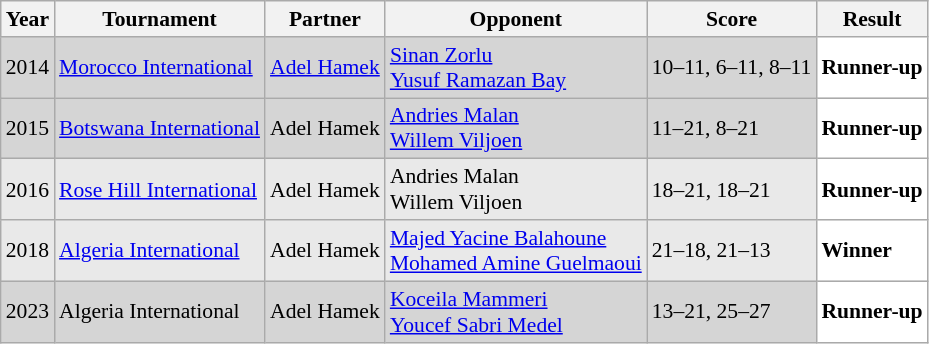<table class="sortable wikitable" style="font-size: 90%;">
<tr>
<th>Year</th>
<th>Tournament</th>
<th>Partner</th>
<th>Opponent</th>
<th>Score</th>
<th>Result</th>
</tr>
<tr style="background:#D5D5D5">
<td align="center">2014</td>
<td align="left"><a href='#'>Morocco International</a></td>
<td align="left"> <a href='#'>Adel Hamek</a></td>
<td align="left"> <a href='#'>Sinan Zorlu</a> <br>  <a href='#'>Yusuf Ramazan Bay</a></td>
<td align="left">10–11, 6–11, 8–11</td>
<td style="text-align:left; background:white"> <strong>Runner-up</strong></td>
</tr>
<tr style="background:#D5D5D5">
<td align="center">2015</td>
<td align="left"><a href='#'>Botswana International</a></td>
<td align="left"> Adel Hamek</td>
<td align="left"> <a href='#'>Andries Malan</a> <br>  <a href='#'>Willem Viljoen</a></td>
<td align="left">11–21, 8–21</td>
<td style="text-align:left; background:white"> <strong>Runner-up</strong></td>
</tr>
<tr style="background:#E9E9E9">
<td align="center">2016</td>
<td align="left"><a href='#'>Rose Hill International</a></td>
<td align="left"> Adel Hamek</td>
<td align="left"> Andries Malan <br>  Willem Viljoen</td>
<td align="left">18–21, 18–21</td>
<td style="text-align:left; background:white"> <strong>Runner-up</strong></td>
</tr>
<tr style="background:#E9E9E9">
<td align="center">2018</td>
<td align="left"><a href='#'>Algeria International</a></td>
<td align="left"> Adel Hamek</td>
<td align="left"> <a href='#'>Majed Yacine Balahoune</a> <br>  <a href='#'>Mohamed Amine Guelmaoui</a></td>
<td align="left">21–18, 21–13</td>
<td style="text-align:left; background:white"> <strong>Winner</strong></td>
</tr>
<tr style="background:#D5D5D5">
<td align="center">2023</td>
<td align="left">Algeria International</td>
<td align="left"> Adel Hamek</td>
<td align="left"> <a href='#'>Koceila Mammeri</a><br> <a href='#'>Youcef Sabri Medel</a></td>
<td align="left">13–21, 25–27</td>
<td style="text-align:left; background:white"> <strong>Runner-up</strong></td>
</tr>
</table>
